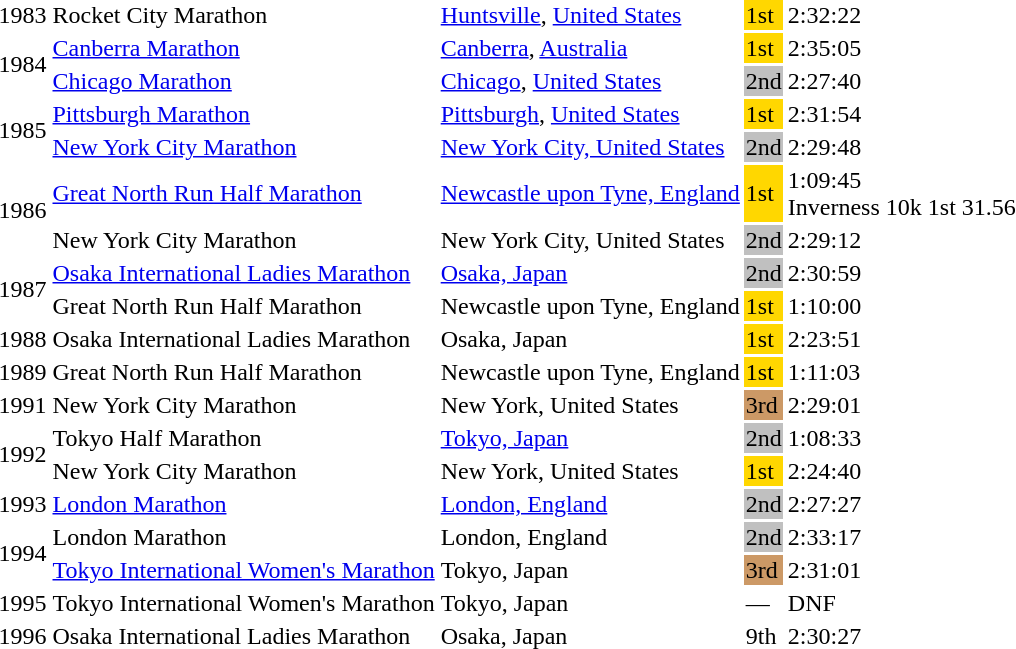<table>
<tr>
<td>1983</td>
<td>Rocket City Marathon</td>
<td><a href='#'>Huntsville</a>, <a href='#'>United States</a></td>
<td bgcolor="gold">1st</td>
<td>2:32:22</td>
</tr>
<tr>
<td rowspan=2>1984</td>
<td><a href='#'>Canberra Marathon</a></td>
<td><a href='#'>Canberra</a>, <a href='#'>Australia</a></td>
<td bgcolor="gold">1st</td>
<td>2:35:05</td>
</tr>
<tr>
<td><a href='#'>Chicago Marathon</a></td>
<td><a href='#'>Chicago</a>, <a href='#'>United States</a></td>
<td bgcolor=silver>2nd</td>
<td>2:27:40</td>
</tr>
<tr>
<td rowspan=2>1985</td>
<td><a href='#'>Pittsburgh Marathon</a></td>
<td><a href='#'>Pittsburgh</a>, <a href='#'>United States</a></td>
<td bgcolor="gold">1st</td>
<td>2:31:54</td>
</tr>
<tr>
<td><a href='#'>New York City Marathon</a></td>
<td><a href='#'>New York City, United States</a></td>
<td bgcolor="silver">2nd</td>
<td>2:29:48</td>
</tr>
<tr>
<td rowspan=2>1986</td>
<td><a href='#'>Great North Run Half Marathon</a></td>
<td><a href='#'>Newcastle upon Tyne, England</a></td>
<td bgcolor=gold>1st</td>
<td>1:09:45<br>Inverness 10k
1st
31.56</td>
</tr>
<tr>
<td>New York City Marathon</td>
<td>New York City, United States</td>
<td bgcolor="silver">2nd</td>
<td>2:29:12</td>
</tr>
<tr>
<td rowspan=2>1987</td>
<td><a href='#'>Osaka International Ladies Marathon</a></td>
<td><a href='#'>Osaka, Japan</a></td>
<td bgcolor=silver>2nd</td>
<td>2:30:59</td>
</tr>
<tr>
<td>Great North Run Half Marathon</td>
<td>Newcastle upon Tyne, England</td>
<td bgcolor=gold>1st</td>
<td>1:10:00</td>
</tr>
<tr>
<td>1988</td>
<td>Osaka International Ladies Marathon</td>
<td>Osaka, Japan</td>
<td bgcolor="gold">1st</td>
<td>2:23:51</td>
</tr>
<tr>
<td>1989</td>
<td>Great North Run Half Marathon</td>
<td>Newcastle upon Tyne, England</td>
<td bgcolor=gold>1st</td>
<td>1:11:03</td>
</tr>
<tr>
<td>1991</td>
<td>New York City Marathon</td>
<td>New York, United States</td>
<td bgcolor="cc9966">3rd</td>
<td>2:29:01</td>
</tr>
<tr>
<td rowspan=2>1992</td>
<td>Tokyo Half Marathon</td>
<td><a href='#'>Tokyo, Japan</a></td>
<td bgcolor=silver>2nd</td>
<td>1:08:33</td>
</tr>
<tr>
<td>New York City Marathon</td>
<td>New York, United States</td>
<td bgcolor="gold">1st</td>
<td>2:24:40</td>
</tr>
<tr>
<td>1993</td>
<td><a href='#'>London Marathon</a></td>
<td><a href='#'>London, England</a></td>
<td bgcolor="silver">2nd</td>
<td>2:27:27</td>
</tr>
<tr>
<td rowspan=2>1994</td>
<td>London Marathon</td>
<td>London, England</td>
<td bgcolor="silver">2nd</td>
<td>2:33:17</td>
</tr>
<tr>
<td><a href='#'>Tokyo International Women's Marathon</a></td>
<td>Tokyo, Japan</td>
<td bgcolor=cc9966>3rd</td>
<td>2:31:01</td>
</tr>
<tr>
<td>1995</td>
<td>Tokyo International Women's Marathon</td>
<td>Tokyo, Japan</td>
<td>—</td>
<td>DNF</td>
</tr>
<tr>
<td>1996</td>
<td>Osaka International Ladies Marathon</td>
<td>Osaka, Japan</td>
<td>9th</td>
<td>2:30:27</td>
</tr>
</table>
